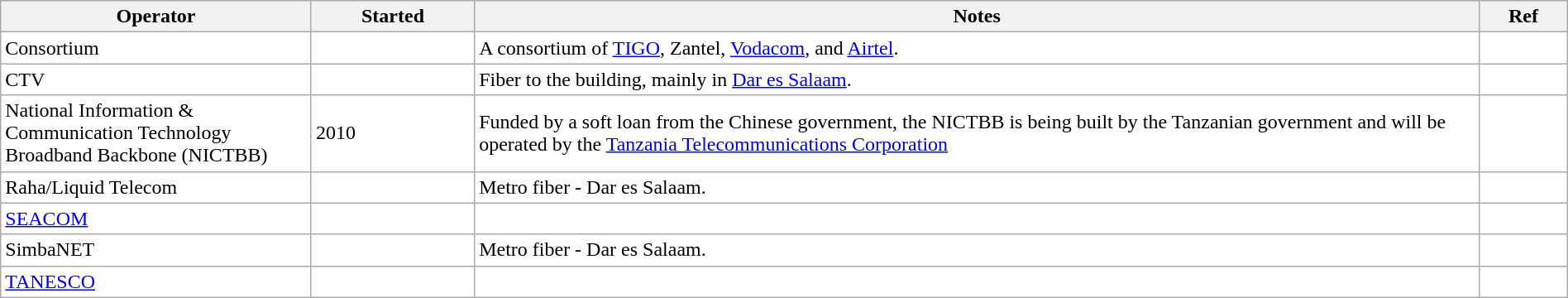<table class="wikitable" style="background: #FFFFFF; width: 100%; white-space: normal;">
<tr>
<th scope="col" width="100px">Operator</th>
<th scope="col" width="20px">Started</th>
<th scope="col" width="350px">Notes</th>
<th scope="col" width="20px">Ref</th>
</tr>
<tr>
<td>Consortium</td>
<td></td>
<td>A consortium of <a href='#'>TIGO</a>, Zantel, <a href='#'>Vodacom</a>, and <a href='#'>Airtel</a>.</td>
<td></td>
</tr>
<tr>
<td>CTV</td>
<td></td>
<td>Fiber to the building, mainly in <a href='#'>Dar es Salaam</a>.</td>
<td></td>
</tr>
<tr>
<td>National Information & Communication Technology Broadband Backbone (NICTBB)</td>
<td>2010</td>
<td>Funded by a soft loan from the Chinese government, the NICTBB is being built by the Tanzanian government and will be operated by the <a href='#'>Tanzania Telecommunications Corporation</a></td>
<td></td>
</tr>
<tr>
<td>Raha/Liquid Telecom</td>
<td></td>
<td>Metro fiber - Dar es Salaam.</td>
<td></td>
</tr>
<tr>
<td><a href='#'>SEACOM</a></td>
<td></td>
<td></td>
<td></td>
</tr>
<tr>
<td>SimbaNET</td>
<td></td>
<td>Metro fiber - Dar es Salaam.</td>
<td></td>
</tr>
<tr>
<td><a href='#'>TANESCO</a></td>
<td></td>
<td></td>
<td></td>
</tr>
</table>
